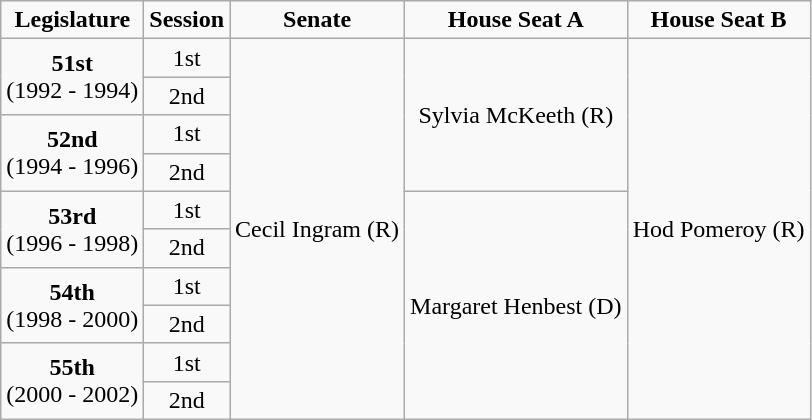<table class=wikitable style="text-align:center">
<tr>
<td><strong>Legislature</strong></td>
<td><strong>Session</strong></td>
<td><strong>Senate</strong></td>
<td><strong>House Seat A</strong></td>
<td><strong>House Seat B</strong></td>
</tr>
<tr>
<td rowspan="2" colspan="1" style="text-align: center;"><strong>51st</strong> <br> (1992 - 1994)</td>
<td>1st</td>
<td rowspan="10" colspan="1" style="text-align: center;" >Cecil Ingram (R)</td>
<td rowspan="4" colspan="1" style="text-align: center;" >Sylvia McKeeth (R)</td>
<td rowspan="10" colspan="1" style="text-align: center;" >Hod Pomeroy (R)</td>
</tr>
<tr>
<td>2nd</td>
</tr>
<tr>
<td rowspan="2" colspan="1" style="text-align: center;"><strong>52nd</strong> <br> (1994 - 1996)</td>
<td>1st</td>
</tr>
<tr>
<td>2nd</td>
</tr>
<tr>
<td rowspan="2" colspan="1" style="text-align: center;"><strong>53rd</strong> <br> (1996 - 1998)</td>
<td>1st</td>
<td rowspan="6" colspan="1" style="text-align: center;" >Margaret Henbest (D)</td>
</tr>
<tr>
<td>2nd</td>
</tr>
<tr>
<td rowspan="2" colspan="1" style="text-align: center;"><strong>54th</strong> <br> (1998 - 2000)</td>
<td>1st</td>
</tr>
<tr>
<td>2nd</td>
</tr>
<tr>
<td rowspan="2" colspan="1" style="text-align: center;"><strong>55th</strong> <br> (2000 - 2002)</td>
<td>1st</td>
</tr>
<tr>
<td>2nd</td>
</tr>
</table>
